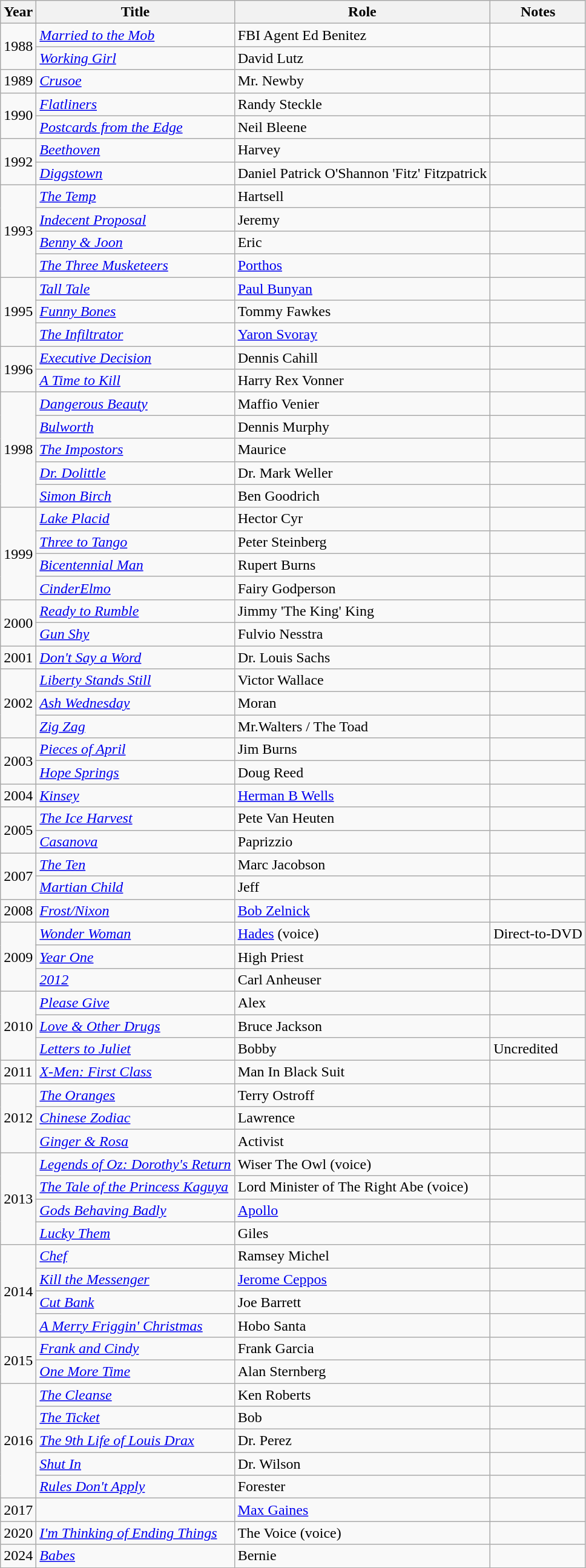<table class="wikitable sortable">
<tr>
<th>Year</th>
<th>Title</th>
<th>Role</th>
<th>Notes</th>
</tr>
<tr>
<td rowspan="2">1988</td>
<td><em><a href='#'>Married to the Mob</a></em></td>
<td>FBI Agent Ed Benitez</td>
<td></td>
</tr>
<tr>
<td><em><a href='#'>Working Girl</a></em></td>
<td>David Lutz</td>
<td></td>
</tr>
<tr>
<td>1989</td>
<td><em><a href='#'>Crusoe</a></em></td>
<td>Mr. Newby</td>
<td></td>
</tr>
<tr>
<td rowspan="2">1990</td>
<td><em><a href='#'>Flatliners</a></em></td>
<td>Randy Steckle</td>
<td></td>
</tr>
<tr>
<td><em><a href='#'>Postcards from the Edge</a></em></td>
<td>Neil Bleene</td>
<td></td>
</tr>
<tr>
<td rowspan="2">1992</td>
<td><em><a href='#'>Beethoven</a></em></td>
<td>Harvey</td>
<td></td>
</tr>
<tr>
<td><em><a href='#'>Diggstown</a></em></td>
<td>Daniel Patrick O'Shannon 'Fitz' Fitzpatrick</td>
<td></td>
</tr>
<tr>
<td rowspan="4">1993</td>
<td><em><a href='#'>The Temp</a></em></td>
<td>Hartsell</td>
<td></td>
</tr>
<tr>
<td><em><a href='#'>Indecent Proposal</a></em></td>
<td>Jeremy</td>
<td></td>
</tr>
<tr>
<td><em><a href='#'>Benny & Joon</a></em></td>
<td>Eric</td>
<td></td>
</tr>
<tr>
<td><em><a href='#'>The Three Musketeers</a></em></td>
<td><a href='#'>Porthos</a></td>
<td></td>
</tr>
<tr>
<td rowspan="3">1995</td>
<td><em><a href='#'>Tall Tale</a></em></td>
<td><a href='#'>Paul Bunyan</a></td>
<td></td>
</tr>
<tr>
<td><em><a href='#'>Funny Bones</a></em></td>
<td>Tommy Fawkes</td>
<td></td>
</tr>
<tr>
<td><em><a href='#'> The Infiltrator</a></em></td>
<td><a href='#'>Yaron Svoray</a></td>
<td></td>
</tr>
<tr>
<td rowspan="2">1996</td>
<td><em><a href='#'>Executive Decision</a></em></td>
<td>Dennis Cahill</td>
<td></td>
</tr>
<tr>
<td><em><a href='#'>A Time to Kill</a></em></td>
<td>Harry Rex Vonner</td>
<td></td>
</tr>
<tr>
<td rowspan="5">1998</td>
<td><em><a href='#'>Dangerous Beauty</a></em></td>
<td>Maffio Venier</td>
<td></td>
</tr>
<tr>
<td><em><a href='#'>Bulworth</a></em></td>
<td>Dennis Murphy</td>
<td></td>
</tr>
<tr>
<td><em><a href='#'>The Impostors</a></em></td>
<td>Maurice</td>
<td></td>
</tr>
<tr>
<td><em><a href='#'>Dr. Dolittle</a></em></td>
<td>Dr. Mark Weller</td>
<td></td>
</tr>
<tr>
<td><em><a href='#'>Simon Birch</a></em></td>
<td>Ben Goodrich</td>
<td></td>
</tr>
<tr>
<td rowspan="4">1999</td>
<td><em><a href='#'>Lake Placid</a></em></td>
<td>Hector Cyr</td>
<td></td>
</tr>
<tr>
<td><em><a href='#'>Three to Tango</a></em></td>
<td>Peter Steinberg</td>
<td></td>
</tr>
<tr>
<td><em><a href='#'>Bicentennial Man</a></em></td>
<td>Rupert Burns</td>
<td></td>
</tr>
<tr>
<td><em><a href='#'>CinderElmo</a></em></td>
<td>Fairy Godperson</td>
<td></td>
</tr>
<tr>
<td rowspan="2">2000</td>
<td><em><a href='#'>Ready to Rumble</a></em></td>
<td>Jimmy 'The King' King</td>
<td></td>
</tr>
<tr>
<td><em><a href='#'>Gun Shy</a></em></td>
<td>Fulvio Nesstra</td>
<td></td>
</tr>
<tr>
<td>2001</td>
<td><em><a href='#'>Don't Say a Word</a></em></td>
<td>Dr. Louis Sachs</td>
<td></td>
</tr>
<tr>
<td rowspan="3">2002</td>
<td><em><a href='#'>Liberty Stands Still</a></em></td>
<td>Victor Wallace</td>
<td></td>
</tr>
<tr>
<td><em><a href='#'>Ash Wednesday</a></em></td>
<td>Moran</td>
<td></td>
</tr>
<tr>
<td><em><a href='#'>Zig Zag</a></em></td>
<td>Mr.Walters / The Toad</td>
<td></td>
</tr>
<tr>
<td rowspan="2">2003</td>
<td><em><a href='#'>Pieces of April</a></em></td>
<td>Jim Burns</td>
<td></td>
</tr>
<tr>
<td><em><a href='#'>Hope Springs</a></em></td>
<td>Doug Reed</td>
<td></td>
</tr>
<tr>
<td>2004</td>
<td><em><a href='#'>Kinsey</a></em></td>
<td><a href='#'>Herman B Wells</a></td>
<td></td>
</tr>
<tr>
<td rowspan="2">2005</td>
<td><em><a href='#'>The Ice Harvest</a></em></td>
<td>Pete Van Heuten</td>
<td></td>
</tr>
<tr>
<td><em><a href='#'>Casanova</a></em></td>
<td>Paprizzio</td>
<td></td>
</tr>
<tr>
<td rowspan="2">2007</td>
<td><em><a href='#'>The Ten</a></em></td>
<td>Marc Jacobson</td>
<td></td>
</tr>
<tr>
<td><em><a href='#'>Martian Child</a></em></td>
<td>Jeff</td>
<td></td>
</tr>
<tr>
<td>2008</td>
<td><em><a href='#'>Frost/Nixon</a></em></td>
<td><a href='#'>Bob Zelnick</a></td>
<td></td>
</tr>
<tr>
<td rowspan="3">2009</td>
<td><em><a href='#'>Wonder Woman</a></em></td>
<td><a href='#'>Hades</a> (voice)</td>
<td>Direct-to-DVD</td>
</tr>
<tr>
<td><em><a href='#'>Year One</a></em></td>
<td>High Priest</td>
<td></td>
</tr>
<tr>
<td><em><a href='#'>2012</a></em></td>
<td>Carl Anheuser</td>
<td></td>
</tr>
<tr>
<td rowspan="3">2010</td>
<td><em><a href='#'>Please Give</a></em></td>
<td>Alex</td>
<td></td>
</tr>
<tr>
<td><em><a href='#'>Love & Other Drugs</a></em></td>
<td>Bruce Jackson</td>
<td></td>
</tr>
<tr>
<td><em><a href='#'>Letters to Juliet</a></em></td>
<td>Bobby</td>
<td>Uncredited</td>
</tr>
<tr>
<td>2011</td>
<td><em><a href='#'>X-Men: First Class</a></em></td>
<td>Man In Black Suit</td>
<td></td>
</tr>
<tr>
<td rowspan="3">2012</td>
<td><em><a href='#'>The Oranges</a></em></td>
<td>Terry Ostroff</td>
<td></td>
</tr>
<tr>
<td><em><a href='#'>Chinese Zodiac</a></em></td>
<td>Lawrence</td>
<td></td>
</tr>
<tr>
<td><em><a href='#'>Ginger & Rosa</a></em></td>
<td>Activist</td>
<td></td>
</tr>
<tr>
<td rowspan="4">2013</td>
<td><em><a href='#'>Legends of Oz: Dorothy's Return</a></em></td>
<td>Wiser The Owl (voice)</td>
<td></td>
</tr>
<tr>
<td><em><a href='#'>The Tale of the Princess Kaguya</a></em></td>
<td>Lord Minister of The Right Abe (voice)</td>
<td></td>
</tr>
<tr>
<td><em><a href='#'>Gods Behaving Badly</a></em></td>
<td><a href='#'>Apollo</a></td>
<td></td>
</tr>
<tr>
<td><em><a href='#'>Lucky Them</a></em></td>
<td>Giles</td>
<td></td>
</tr>
<tr>
<td rowspan="4">2014</td>
<td><em><a href='#'>Chef</a></em></td>
<td>Ramsey Michel</td>
<td></td>
</tr>
<tr>
<td><em><a href='#'>Kill the Messenger</a></em></td>
<td><a href='#'>Jerome Ceppos</a></td>
<td></td>
</tr>
<tr>
<td><em><a href='#'>Cut Bank</a></em></td>
<td>Joe Barrett</td>
<td></td>
</tr>
<tr>
<td><em><a href='#'>A Merry Friggin' Christmas</a></em></td>
<td>Hobo Santa</td>
<td></td>
</tr>
<tr>
<td rowspan="2">2015</td>
<td><em><a href='#'>Frank and Cindy</a></em></td>
<td>Frank Garcia</td>
<td></td>
</tr>
<tr>
<td><em><a href='#'>One More Time</a></em></td>
<td>Alan Sternberg</td>
<td></td>
</tr>
<tr>
<td rowspan="5">2016</td>
<td><em><a href='#'>The Cleanse</a></em></td>
<td>Ken Roberts</td>
<td></td>
</tr>
<tr>
<td><em><a href='#'>The Ticket</a></em></td>
<td>Bob</td>
<td></td>
</tr>
<tr>
<td><em><a href='#'>The 9th Life of Louis Drax</a></em></td>
<td>Dr. Perez</td>
<td></td>
</tr>
<tr>
<td><em><a href='#'>Shut In</a></em></td>
<td>Dr. Wilson</td>
<td></td>
</tr>
<tr>
<td><em><a href='#'>Rules Don't Apply</a></em></td>
<td>Forester</td>
<td></td>
</tr>
<tr>
<td>2017</td>
<td><em></em></td>
<td><a href='#'>Max Gaines</a></td>
<td></td>
</tr>
<tr>
<td>2020</td>
<td><em><a href='#'>I'm Thinking of Ending Things</a></em></td>
<td>The Voice (voice)</td>
<td></td>
</tr>
<tr>
<td>2024</td>
<td><em><a href='#'>Babes</a></em></td>
<td>Bernie</td>
<td></td>
</tr>
</table>
